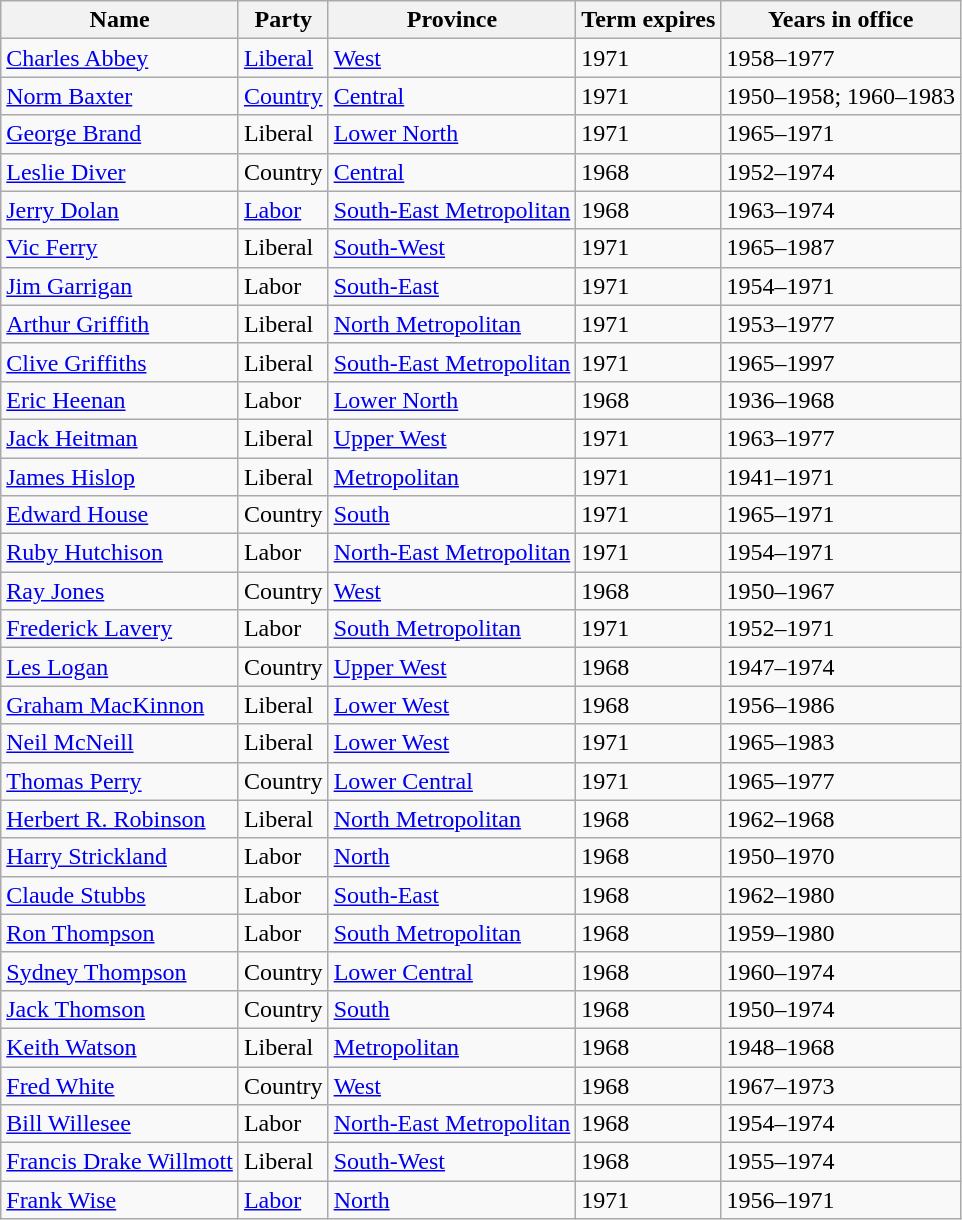<table class="wikitable sortable">
<tr>
<th><strong>Name</strong></th>
<th><strong>Party</strong></th>
<th><strong>Province</strong></th>
<th><strong>Term expires</strong></th>
<th><strong>Years in office</strong></th>
</tr>
<tr>
<td><a href='#'>Charles Abbey</a></td>
<td><a href='#'>Liberal</a></td>
<td><a href='#'>West</a></td>
<td>1971</td>
<td>1958–1977</td>
</tr>
<tr>
<td><a href='#'>Norm Baxter</a></td>
<td><a href='#'>Country</a></td>
<td><a href='#'>Central</a></td>
<td>1971</td>
<td>1950–1958; 1960–1983</td>
</tr>
<tr>
<td><a href='#'>George Brand</a></td>
<td>Liberal</td>
<td><a href='#'>Lower North</a></td>
<td>1971</td>
<td>1965–1971</td>
</tr>
<tr>
<td><a href='#'>Leslie Diver</a></td>
<td>Country</td>
<td><a href='#'>Central</a></td>
<td>1968</td>
<td>1952–1974</td>
</tr>
<tr>
<td><a href='#'>Jerry Dolan</a></td>
<td><a href='#'>Labor</a></td>
<td><a href='#'>South-East Metropolitan</a></td>
<td>1968</td>
<td>1963–1974</td>
</tr>
<tr>
<td><a href='#'>Vic Ferry</a></td>
<td>Liberal</td>
<td><a href='#'>South-West</a></td>
<td>1971</td>
<td>1965–1987</td>
</tr>
<tr>
<td><a href='#'>Jim Garrigan</a></td>
<td>Labor</td>
<td><a href='#'>South-East</a></td>
<td>1971</td>
<td>1954–1971</td>
</tr>
<tr>
<td><a href='#'>Arthur Griffith</a></td>
<td>Liberal</td>
<td><a href='#'>North Metropolitan</a></td>
<td>1971</td>
<td>1953–1977</td>
</tr>
<tr>
<td><a href='#'>Clive Griffiths</a></td>
<td>Liberal</td>
<td><a href='#'>South-East Metropolitan</a></td>
<td>1971</td>
<td>1965–1997</td>
</tr>
<tr>
<td><a href='#'>Eric Heenan</a></td>
<td>Labor</td>
<td><a href='#'>Lower North</a></td>
<td>1968</td>
<td>1936–1968</td>
</tr>
<tr>
<td><a href='#'>Jack Heitman</a></td>
<td>Liberal</td>
<td><a href='#'>Upper West</a></td>
<td>1971</td>
<td>1963–1977</td>
</tr>
<tr>
<td><a href='#'>James Hislop</a></td>
<td>Liberal</td>
<td><a href='#'>Metropolitan</a></td>
<td>1971</td>
<td>1941–1971</td>
</tr>
<tr>
<td><a href='#'>Edward House</a></td>
<td>Country</td>
<td><a href='#'>South</a></td>
<td>1971</td>
<td>1965–1971</td>
</tr>
<tr>
<td><a href='#'>Ruby Hutchison</a></td>
<td>Labor</td>
<td><a href='#'>North-East Metropolitan</a></td>
<td>1971</td>
<td>1954–1971</td>
</tr>
<tr>
<td><a href='#'>Ray Jones</a></td>
<td>Country</td>
<td><a href='#'>West</a></td>
<td>1968</td>
<td>1950–1967</td>
</tr>
<tr>
<td><a href='#'>Frederick Lavery</a></td>
<td>Labor</td>
<td><a href='#'>South Metropolitan</a></td>
<td>1971</td>
<td>1952–1971</td>
</tr>
<tr>
<td><a href='#'>Les Logan</a></td>
<td>Country</td>
<td><a href='#'>Upper West</a></td>
<td>1968</td>
<td>1947–1974</td>
</tr>
<tr>
<td><a href='#'>Graham MacKinnon</a></td>
<td>Liberal</td>
<td><a href='#'>Lower West</a></td>
<td>1968</td>
<td>1956–1986</td>
</tr>
<tr>
<td><a href='#'>Neil McNeill</a></td>
<td>Liberal</td>
<td><a href='#'>Lower West</a></td>
<td>1971</td>
<td>1965–1983</td>
</tr>
<tr>
<td><a href='#'>Thomas Perry</a></td>
<td>Country</td>
<td><a href='#'>Lower Central</a></td>
<td>1971</td>
<td>1965–1977</td>
</tr>
<tr>
<td><a href='#'>Herbert R. Robinson</a></td>
<td>Liberal</td>
<td><a href='#'>North Metropolitan</a></td>
<td>1968</td>
<td>1962–1968</td>
</tr>
<tr>
<td><a href='#'>Harry Strickland</a></td>
<td>Labor</td>
<td><a href='#'>North</a></td>
<td>1968</td>
<td>1950–1970</td>
</tr>
<tr>
<td><a href='#'>Claude Stubbs</a></td>
<td>Labor</td>
<td><a href='#'>South-East</a></td>
<td>1968</td>
<td>1962–1980</td>
</tr>
<tr>
<td><a href='#'>Ron Thompson</a></td>
<td>Labor</td>
<td><a href='#'>South Metropolitan</a></td>
<td>1968</td>
<td>1959–1980</td>
</tr>
<tr>
<td><a href='#'>Sydney Thompson</a></td>
<td>Country</td>
<td><a href='#'>Lower Central</a></td>
<td>1968</td>
<td>1960–1974</td>
</tr>
<tr>
<td><a href='#'>Jack Thomson</a></td>
<td>Country</td>
<td><a href='#'>South</a></td>
<td>1968</td>
<td>1950–1974</td>
</tr>
<tr>
<td><a href='#'>Keith Watson</a></td>
<td>Liberal</td>
<td><a href='#'>Metropolitan</a></td>
<td>1968</td>
<td>1948–1968</td>
</tr>
<tr>
<td><a href='#'>Fred White</a></td>
<td>Country</td>
<td><a href='#'>West</a></td>
<td>1968</td>
<td>1967–1973</td>
</tr>
<tr>
<td><a href='#'>Bill Willesee</a></td>
<td>Labor</td>
<td><a href='#'>North-East Metropolitan</a></td>
<td>1968</td>
<td>1954–1974</td>
</tr>
<tr>
<td><a href='#'>Francis Drake Willmott</a></td>
<td>Liberal</td>
<td><a href='#'>South-West</a></td>
<td>1968</td>
<td>1955–1974</td>
</tr>
<tr>
<td><a href='#'>Frank Wise</a></td>
<td><a href='#'>Labor</a></td>
<td><a href='#'>North</a></td>
<td>1971</td>
<td>1956–1971</td>
</tr>
</table>
